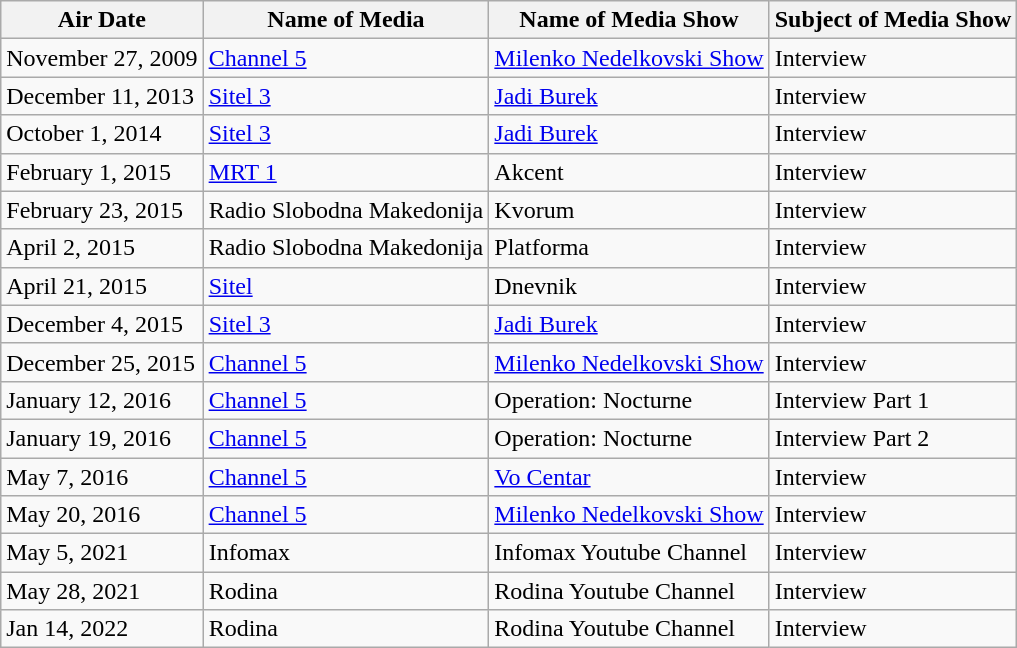<table class="wikitable sortable">
<tr>
<th>Air Date</th>
<th>Name of Media</th>
<th>Name of Media Show</th>
<th>Subject of Media Show</th>
</tr>
<tr>
<td>November 27, 2009</td>
<td><a href='#'>Channel 5</a></td>
<td><a href='#'>Milenko Nedelkovski Show</a></td>
<td>Interview</td>
</tr>
<tr>
<td>December 11, 2013</td>
<td><a href='#'>Sitel 3</a></td>
<td><a href='#'>Jadi Burek</a></td>
<td>Interview</td>
</tr>
<tr>
<td>October 1, 2014</td>
<td><a href='#'>Sitel 3</a></td>
<td><a href='#'>Jadi Burek</a></td>
<td>Interview</td>
</tr>
<tr>
<td>February 1, 2015</td>
<td><a href='#'>MRT 1</a></td>
<td>Akcent </td>
<td>Interview</td>
</tr>
<tr>
<td>February 23, 2015</td>
<td>Radio Slobodna Makedonija</td>
<td>Kvorum </td>
<td>Interview</td>
</tr>
<tr>
<td>April 2, 2015</td>
<td>Radio Slobodna Makedonija</td>
<td>Platforma </td>
<td>Interview</td>
</tr>
<tr>
<td>April 21, 2015</td>
<td><a href='#'>Sitel</a></td>
<td>Dnevnik </td>
<td>Interview</td>
</tr>
<tr>
<td>December 4, 2015</td>
<td><a href='#'>Sitel 3</a></td>
<td><a href='#'>Jadi Burek</a></td>
<td>Interview</td>
</tr>
<tr>
<td>December 25, 2015</td>
<td><a href='#'>Channel 5</a></td>
<td><a href='#'>Milenko Nedelkovski Show</a></td>
<td>Interview</td>
</tr>
<tr>
<td>January 12, 2016</td>
<td><a href='#'>Channel 5</a></td>
<td>Operation: Nocturne</td>
<td>Interview Part 1</td>
</tr>
<tr>
<td>January 19, 2016</td>
<td><a href='#'>Channel 5</a></td>
<td>Operation: Nocturne</td>
<td>Interview Part 2</td>
</tr>
<tr>
<td>May 7, 2016</td>
<td><a href='#'>Channel 5</a></td>
<td><a href='#'>Vo Centar</a></td>
<td>Interview</td>
</tr>
<tr>
<td>May 20, 2016</td>
<td><a href='#'>Channel 5</a></td>
<td><a href='#'>Milenko Nedelkovski Show</a></td>
<td>Interview</td>
</tr>
<tr>
<td>May 5, 2021</td>
<td>Infomax</td>
<td>Infomax Youtube Channel</td>
<td>Interview</td>
</tr>
<tr>
<td>May 28, 2021</td>
<td>Rodina</td>
<td>Rodina Youtube Channel</td>
<td>Interview</td>
</tr>
<tr>
<td>Jan 14, 2022</td>
<td>Rodina</td>
<td>Rodina Youtube Channel</td>
<td>Interview</td>
</tr>
</table>
